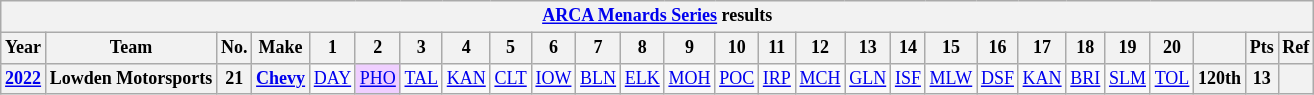<table class="wikitable" style="text-align:center; font-size:75%">
<tr>
<th colspan=27><a href='#'>ARCA Menards Series</a> results</th>
</tr>
<tr>
<th>Year</th>
<th>Team</th>
<th>No.</th>
<th>Make</th>
<th>1</th>
<th>2</th>
<th>3</th>
<th>4</th>
<th>5</th>
<th>6</th>
<th>7</th>
<th>8</th>
<th>9</th>
<th>10</th>
<th>11</th>
<th>12</th>
<th>13</th>
<th>14</th>
<th>15</th>
<th>16</th>
<th>17</th>
<th>18</th>
<th>19</th>
<th>20</th>
<th></th>
<th>Pts</th>
<th>Ref</th>
</tr>
<tr>
<th><a href='#'>2022</a></th>
<th>Lowden Motorsports</th>
<th>21</th>
<th><a href='#'>Chevy</a></th>
<td><a href='#'>DAY</a></td>
<td style="background:#EFCFFF;"><a href='#'>PHO</a><br></td>
<td><a href='#'>TAL</a></td>
<td><a href='#'>KAN</a></td>
<td><a href='#'>CLT</a></td>
<td><a href='#'>IOW</a></td>
<td><a href='#'>BLN</a></td>
<td><a href='#'>ELK</a></td>
<td><a href='#'>MOH</a></td>
<td><a href='#'>POC</a></td>
<td><a href='#'>IRP</a></td>
<td><a href='#'>MCH</a></td>
<td><a href='#'>GLN</a></td>
<td><a href='#'>ISF</a></td>
<td><a href='#'>MLW</a></td>
<td><a href='#'>DSF</a></td>
<td><a href='#'>KAN</a></td>
<td><a href='#'>BRI</a></td>
<td><a href='#'>SLM</a></td>
<td><a href='#'>TOL</a></td>
<th>120th</th>
<th>13</th>
<th></th>
</tr>
</table>
